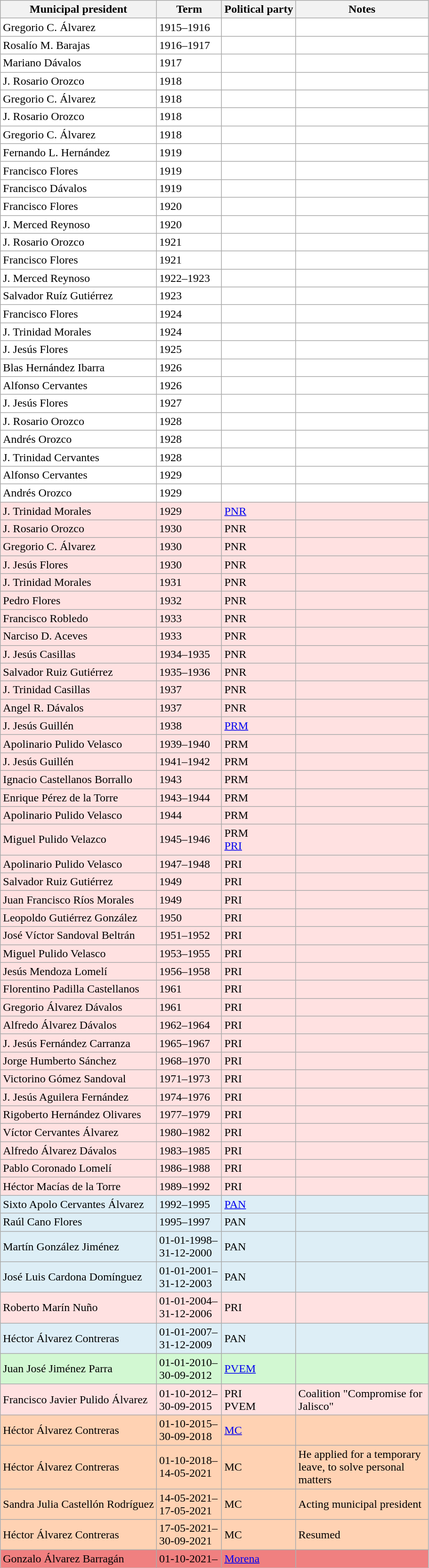<table class="wikitable">
<tr>
<th>Municipal president</th>
<th width=85px>Term</th>
<th>Political party</th>
<th width=180px>Notes</th>
</tr>
<tr style="background:#ffffff">
<td>Gregorio C. Álvarez</td>
<td>1915–1916</td>
<td></td>
<td></td>
</tr>
<tr style="background:#ffffff">
<td>Rosalío M. Barajas</td>
<td>1916–1917</td>
<td></td>
<td></td>
</tr>
<tr style="background:#ffffff">
<td>Mariano Dávalos</td>
<td>1917</td>
<td></td>
<td></td>
</tr>
<tr style="background:#ffffff">
<td>J. Rosario Orozco</td>
<td>1918</td>
<td></td>
<td></td>
</tr>
<tr style="background:#ffffff">
<td>Gregorio C. Álvarez</td>
<td>1918</td>
<td></td>
<td></td>
</tr>
<tr style="background:#ffffff">
<td>J. Rosario Orozco</td>
<td>1918</td>
<td></td>
<td></td>
</tr>
<tr style="background:#ffffff">
<td>Gregorio C. Álvarez</td>
<td>1918</td>
<td></td>
<td></td>
</tr>
<tr style="background:#ffffff">
<td>Fernando L. Hernández</td>
<td>1919</td>
<td></td>
<td></td>
</tr>
<tr style="background:#ffffff">
<td>Francisco Flores</td>
<td>1919</td>
<td></td>
<td></td>
</tr>
<tr style="background:#ffffff">
<td>Francisco Dávalos</td>
<td>1919</td>
<td></td>
<td></td>
</tr>
<tr style="background:#ffffff">
<td>Francisco Flores</td>
<td>1920</td>
<td></td>
<td></td>
</tr>
<tr style="background:#ffffff">
<td>J. Merced Reynoso</td>
<td>1920</td>
<td></td>
<td></td>
</tr>
<tr style="background:#ffffff">
<td>J. Rosario Orozco</td>
<td>1921</td>
<td></td>
<td></td>
</tr>
<tr style="background:#ffffff">
<td>Francisco Flores</td>
<td>1921</td>
<td></td>
<td></td>
</tr>
<tr style="background:#ffffff">
<td>J. Merced Reynoso</td>
<td>1922–1923</td>
<td></td>
<td></td>
</tr>
<tr style="background:#ffffff">
<td>Salvador Ruíz Gutiérrez</td>
<td>1923</td>
<td></td>
<td></td>
</tr>
<tr style="background:#ffffff">
<td>Francisco Flores</td>
<td>1924</td>
<td></td>
<td></td>
</tr>
<tr style="background:#ffffff">
<td>J. Trinidad Morales</td>
<td>1924</td>
<td></td>
<td></td>
</tr>
<tr style="background:#ffffff">
<td>J. Jesús Flores</td>
<td>1925</td>
<td></td>
<td></td>
</tr>
<tr style="background:#ffffff">
<td>Blas Hernández Ibarra</td>
<td>1926</td>
<td></td>
<td></td>
</tr>
<tr style="background:#ffffff">
<td>Alfonso Cervantes</td>
<td>1926</td>
<td></td>
<td></td>
</tr>
<tr style="background:#ffffff">
<td>J. Jesús Flores</td>
<td>1927</td>
<td></td>
<td></td>
</tr>
<tr style="background:#ffffff">
<td>J. Rosario Orozco</td>
<td>1928</td>
<td></td>
<td></td>
</tr>
<tr style="background:#ffffff">
<td>Andrés Orozco</td>
<td>1928</td>
<td></td>
<td></td>
</tr>
<tr style="background:#ffffff">
<td>J. Trinidad Cervantes</td>
<td>1928</td>
<td></td>
<td></td>
</tr>
<tr style="background:#ffffff">
<td>Alfonso Cervantes</td>
<td>1929</td>
<td></td>
<td></td>
</tr>
<tr style="background:#ffffff">
<td>Andrés Orozco</td>
<td>1929</td>
<td></td>
<td></td>
</tr>
<tr style="background:#ffe1e1">
<td>J. Trinidad Morales</td>
<td>1929</td>
<td><a href='#'>PNR</a> </td>
<td></td>
</tr>
<tr style="background:#ffe1e1">
<td>J. Rosario Orozco</td>
<td>1930</td>
<td>PNR </td>
<td></td>
</tr>
<tr style="background:#ffe1e1">
<td>Gregorio C. Álvarez</td>
<td>1930</td>
<td>PNR </td>
<td></td>
</tr>
<tr style="background:#ffe1e1">
<td>J. Jesús Flores</td>
<td>1930</td>
<td>PNR </td>
<td></td>
</tr>
<tr style="background:#ffe1e1">
<td>J. Trinidad Morales</td>
<td>1931</td>
<td>PNR </td>
<td></td>
</tr>
<tr style="background:#ffe1e1">
<td>Pedro Flores</td>
<td>1932</td>
<td>PNR </td>
<td></td>
</tr>
<tr style="background:#ffe1e1">
<td>Francisco Robledo</td>
<td>1933</td>
<td>PNR </td>
<td></td>
</tr>
<tr style="background:#ffe1e1">
<td>Narciso D. Aceves</td>
<td>1933</td>
<td>PNR </td>
<td></td>
</tr>
<tr style="background:#ffe1e1">
<td>J. Jesús Casillas</td>
<td>1934–1935</td>
<td>PNR </td>
<td></td>
</tr>
<tr style="background:#ffe1e1">
<td>Salvador Ruiz Gutiérrez</td>
<td>1935–1936</td>
<td>PNR </td>
<td></td>
</tr>
<tr style="background:#ffe1e1">
<td>J. Trinidad Casillas</td>
<td>1937</td>
<td>PNR </td>
<td></td>
</tr>
<tr style="background:#ffe1e1">
<td>Angel R. Dávalos</td>
<td>1937</td>
<td>PNR </td>
<td></td>
</tr>
<tr style="background:#ffe1e1">
<td>J. Jesús Guillén</td>
<td>1938</td>
<td><a href='#'>PRM</a> </td>
<td></td>
</tr>
<tr style="background:#ffe1e1">
<td>Apolinario Pulido Velasco</td>
<td>1939–1940</td>
<td>PRM </td>
<td></td>
</tr>
<tr style="background:#ffe1e1">
<td>J. Jesús Guillén</td>
<td>1941–1942</td>
<td>PRM </td>
<td></td>
</tr>
<tr style="background:#ffe1e1">
<td>Ignacio Castellanos Borrallo</td>
<td>1943</td>
<td>PRM </td>
<td></td>
</tr>
<tr style="background:#ffe1e1">
<td>Enrique Pérez de la Torre</td>
<td>1943–1944</td>
<td>PRM </td>
<td></td>
</tr>
<tr style="background:#ffe1e1">
<td>Apolinario Pulido Velasco</td>
<td>1944</td>
<td>PRM </td>
<td></td>
</tr>
<tr style="background:#ffe1e1">
<td>Miguel Pulido Velazco</td>
<td>1945–1946</td>
<td>PRM <br> <a href='#'>PRI</a> </td>
<td></td>
</tr>
<tr style="background:#ffe1e1">
<td>Apolinario Pulido Velasco</td>
<td>1947–1948</td>
<td>PRI </td>
<td></td>
</tr>
<tr style="background:#ffe1e1">
<td>Salvador Ruiz Gutiérrez</td>
<td>1949</td>
<td>PRI </td>
<td></td>
</tr>
<tr style="background:#ffe1e1">
<td>Juan Francisco Ríos Morales</td>
<td>1949</td>
<td>PRI </td>
<td></td>
</tr>
<tr style="background:#ffe1e1">
<td>Leopoldo Gutiérrez González</td>
<td>1950</td>
<td>PRI </td>
<td></td>
</tr>
<tr style="background:#ffe1e1">
<td>José Víctor Sandoval Beltrán</td>
<td>1951–1952</td>
<td>PRI </td>
<td></td>
</tr>
<tr style="background:#ffe1e1">
<td>Miguel Pulido Velasco</td>
<td>1953–1955</td>
<td>PRI </td>
<td></td>
</tr>
<tr style="background:#ffe1e1">
<td>Jesús Mendoza Lomelí</td>
<td>1956–1958</td>
<td>PRI </td>
<td></td>
</tr>
<tr style="background:#ffe1e1">
<td>Florentino Padilla Castellanos</td>
<td>1961</td>
<td>PRI </td>
<td></td>
</tr>
<tr style="background:#ffe1e1">
<td>Gregorio Álvarez Dávalos</td>
<td>1961</td>
<td>PRI </td>
<td></td>
</tr>
<tr style="background:#ffe1e1">
<td>Alfredo Álvarez Dávalos</td>
<td>1962–1964</td>
<td>PRI </td>
<td></td>
</tr>
<tr style="background:#ffe1e1">
<td>J. Jesús Fernández Carranza</td>
<td>1965–1967</td>
<td>PRI </td>
<td></td>
</tr>
<tr style="background:#ffe1e1">
<td>Jorge Humberto Sánchez</td>
<td>1968–1970</td>
<td>PRI </td>
<td></td>
</tr>
<tr style="background:#ffe1e1">
<td>Victorino Gómez Sandoval</td>
<td>1971–1973</td>
<td>PRI </td>
<td></td>
</tr>
<tr style="background:#ffe1e1">
<td>J. Jesús Aguilera Fernández</td>
<td>1974–1976</td>
<td>PRI </td>
<td></td>
</tr>
<tr style="background:#ffe1e1">
<td>Rigoberto Hernández Olivares</td>
<td>1977–1979</td>
<td>PRI </td>
<td></td>
</tr>
<tr style="background:#ffe1e1">
<td>Víctor Cervantes Álvarez</td>
<td>1980–1982</td>
<td>PRI </td>
<td></td>
</tr>
<tr style="background:#ffe1e1">
<td>Alfredo Álvarez Dávalos</td>
<td>1983–1985</td>
<td>PRI </td>
<td></td>
</tr>
<tr style="background:#ffe1e1">
<td>Pablo Coronado Lomelí</td>
<td>1986–1988</td>
<td>PRI </td>
<td></td>
</tr>
<tr style="background:#ffe1e1">
<td>Héctor Macías de la Torre</td>
<td>1989–1992</td>
<td>PRI </td>
<td></td>
</tr>
<tr style="background:#ddeef6">
<td>Sixto Apolo Cervantes Álvarez</td>
<td>1992–1995</td>
<td><a href='#'>PAN</a> </td>
<td></td>
</tr>
<tr style="background:#ddeef6">
<td>Raúl Cano Flores</td>
<td>1995–1997</td>
<td>PAN </td>
<td></td>
</tr>
<tr style="background:#ddeef6">
<td>Martín González Jiménez</td>
<td>01-01-1998–31-12-2000</td>
<td>PAN </td>
<td></td>
</tr>
<tr style="background:#ddeef6">
<td>José Luis Cardona Domínguez</td>
<td>01-01-2001–31-12-2003</td>
<td>PAN </td>
<td></td>
</tr>
<tr style="background:#ffe1e1">
<td>Roberto Marín Nuño</td>
<td>01-01-2004–31-12-2006</td>
<td>PRI </td>
<td></td>
</tr>
<tr style="background:#ddeef6">
<td>Héctor Álvarez Contreras</td>
<td>01-01-2007–31-12-2009</td>
<td>PAN </td>
<td></td>
</tr>
<tr style="background:#d2f8d2">
<td>Juan José Jiménez Parra</td>
<td>01-01-2010–30-09-2012</td>
<td><a href='#'>PVEM</a> </td>
<td></td>
</tr>
<tr style="background:#ffe1e1">
<td>Francisco Javier Pulido Álvarez</td>
<td>01-10-2012–30-09-2015</td>
<td>PRI <br> PVEM </td>
<td>Coalition "Compromise for Jalisco"</td>
</tr>
<tr style="background:#ffd2b3">
<td>Héctor Álvarez Contreras</td>
<td>01-10-2015–30-09-2018</td>
<td><a href='#'>MC</a> </td>
<td></td>
</tr>
<tr style="background:#ffd2b3">
<td>Héctor Álvarez Contreras</td>
<td>01-10-2018–14-05-2021</td>
<td>MC </td>
<td>He applied for a temporary leave, to solve personal matters</td>
</tr>
<tr style="background:#ffd2b3">
<td>Sandra Julia Castellón Rodríguez</td>
<td>14-05-2021–17-05-2021</td>
<td>MC </td>
<td>Acting municipal president</td>
</tr>
<tr style="background:#ffd2b3">
<td>Héctor Álvarez Contreras</td>
<td>17-05-2021–30-09-2021</td>
<td>MC </td>
<td>Resumed</td>
</tr>
<tr style="background:#f08080">
<td>Gonzalo Álvarez Barragán</td>
<td>01-10-2021–</td>
<td><a href='#'>Morena</a> </td>
<td></td>
</tr>
</table>
